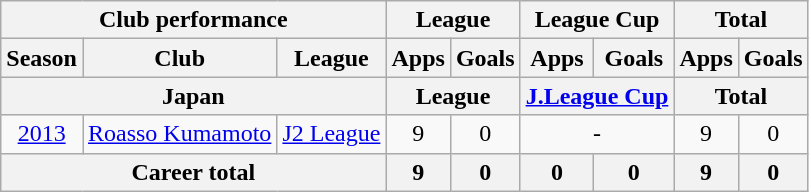<table class="wikitable" style="text-align:center">
<tr>
<th colspan="3">Club performance</th>
<th colspan="2">League</th>
<th colspan="2">League Cup</th>
<th colspan="2">Total</th>
</tr>
<tr>
<th>Season</th>
<th>Club</th>
<th>League</th>
<th>Apps</th>
<th>Goals</th>
<th>Apps</th>
<th>Goals</th>
<th>Apps</th>
<th>Goals</th>
</tr>
<tr>
<th colspan="3">Japan</th>
<th colspan="2">League</th>
<th colspan="2"><a href='#'>J.League Cup</a></th>
<th colspan="2">Total</th>
</tr>
<tr>
<td><a href='#'>2013</a></td>
<td><a href='#'>Roasso Kumamoto</a></td>
<td><a href='#'>J2 League</a></td>
<td>9</td>
<td>0</td>
<td colspan="2">-</td>
<td>9</td>
<td>0</td>
</tr>
<tr>
<th colspan=3>Career total</th>
<th>9</th>
<th>0</th>
<th>0</th>
<th>0</th>
<th>9</th>
<th>0</th>
</tr>
</table>
